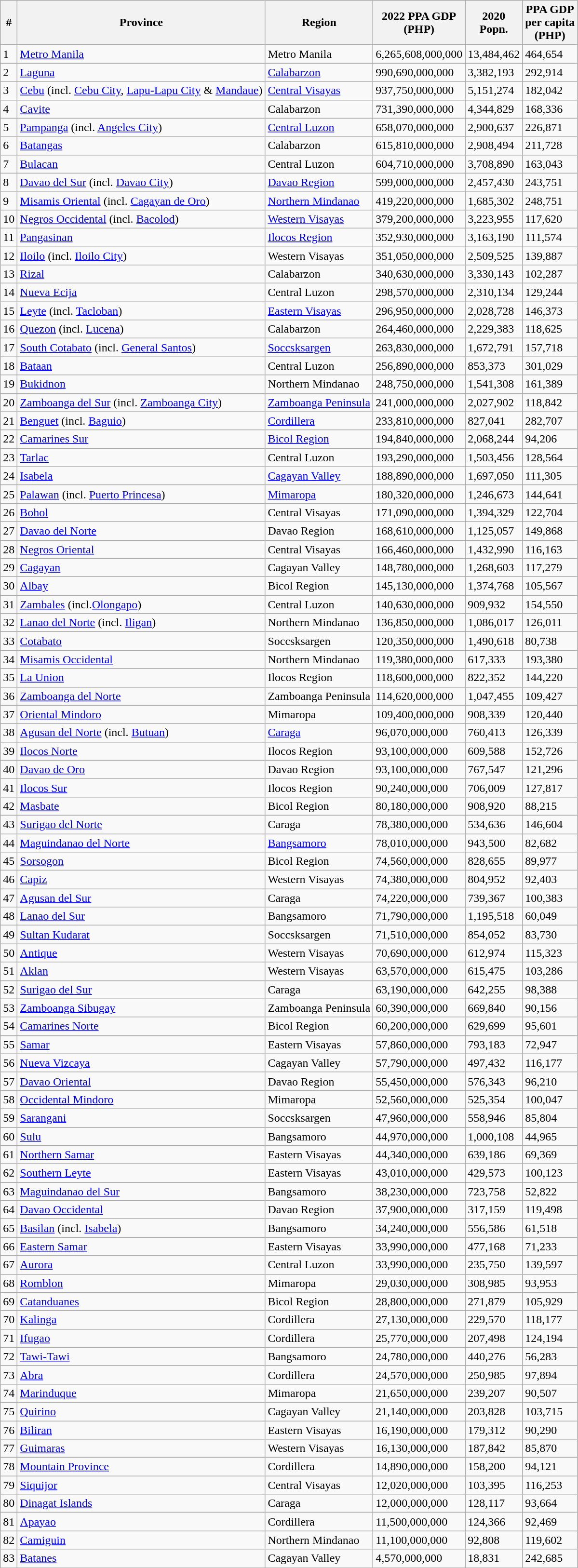<table class="wikitable sortable">
<tr>
<th>#</th>
<th>Province</th>
<th>Region</th>
<th>2022 PPA GDP<br>(PHP)</th>
<th>2020<br>Popn.</th>
<th>PPA GDP<br>per capita<br>(PHP)</th>
</tr>
<tr>
<td>1</td>
<td><a href='#'>Metro Manila</a></td>
<td>Metro Manila</td>
<td>6,265,608,000,000</td>
<td>13,484,462</td>
<td>464,654</td>
</tr>
<tr>
<td>2</td>
<td><a href='#'>Laguna</a></td>
<td><a href='#'>Calabarzon</a></td>
<td>990,690,000,000</td>
<td>3,382,193</td>
<td>292,914</td>
</tr>
<tr>
<td>3</td>
<td><a href='#'>Cebu</a> (incl. <a href='#'>Cebu City</a>, <a href='#'>Lapu-Lapu City</a> & <a href='#'>Mandaue</a>)</td>
<td><a href='#'>Central Visayas</a></td>
<td>937,750,000,000</td>
<td>5,151,274</td>
<td>182,042</td>
</tr>
<tr>
<td>4</td>
<td><a href='#'>Cavite</a></td>
<td>Calabarzon</td>
<td>731,390,000,000</td>
<td>4,344,829</td>
<td>168,336</td>
</tr>
<tr>
<td>5</td>
<td><a href='#'>Pampanga</a> (incl. <a href='#'>Angeles City</a>)</td>
<td><a href='#'>Central Luzon</a></td>
<td>658,070,000,000</td>
<td>2,900,637</td>
<td>226,871</td>
</tr>
<tr>
<td>6</td>
<td><a href='#'>Batangas</a></td>
<td>Calabarzon</td>
<td>615,810,000,000</td>
<td>2,908,494</td>
<td>211,728</td>
</tr>
<tr>
<td>7</td>
<td><a href='#'>Bulacan</a></td>
<td>Central Luzon</td>
<td>604,710,000,000</td>
<td>3,708,890</td>
<td>163,043</td>
</tr>
<tr>
<td>8</td>
<td><a href='#'>Davao del Sur</a> (incl. <a href='#'>Davao City</a>)</td>
<td><a href='#'>Davao Region</a></td>
<td>599,000,000,000</td>
<td>2,457,430</td>
<td>243,751</td>
</tr>
<tr>
<td>9</td>
<td><a href='#'>Misamis Oriental</a> (incl. <a href='#'>Cagayan de Oro</a>)</td>
<td><a href='#'>Northern Mindanao</a></td>
<td>419,220,000,000</td>
<td>1,685,302</td>
<td>248,751</td>
</tr>
<tr>
<td>10</td>
<td><a href='#'>Negros Occidental</a> (incl. <a href='#'>Bacolod</a>)</td>
<td><a href='#'>Western Visayas</a></td>
<td>379,200,000,000</td>
<td>3,223,955</td>
<td>117,620</td>
</tr>
<tr>
<td>11</td>
<td><a href='#'>Pangasinan</a></td>
<td><a href='#'>Ilocos Region</a></td>
<td>352,930,000,000</td>
<td>3,163,190</td>
<td>111,574</td>
</tr>
<tr>
<td>12</td>
<td><a href='#'>Iloilo</a> (incl. <a href='#'>Iloilo City</a>)</td>
<td>Western Visayas</td>
<td>351,050,000,000</td>
<td>2,509,525</td>
<td>139,887</td>
</tr>
<tr>
<td>13</td>
<td><a href='#'>Rizal</a></td>
<td>Calabarzon</td>
<td>340,630,000,000</td>
<td>3,330,143</td>
<td>102,287</td>
</tr>
<tr>
<td>14</td>
<td><a href='#'>Nueva Ecija</a></td>
<td>Central Luzon</td>
<td>298,570,000,000</td>
<td>2,310,134</td>
<td>129,244</td>
</tr>
<tr>
<td>15</td>
<td><a href='#'>Leyte</a> (incl. <a href='#'>Tacloban</a>)</td>
<td><a href='#'>Eastern Visayas</a></td>
<td>296,950,000,000</td>
<td>2,028,728</td>
<td>146,373</td>
</tr>
<tr>
<td>16</td>
<td><a href='#'>Quezon</a> (incl. <a href='#'>Lucena</a>)</td>
<td>Calabarzon</td>
<td>264,460,000,000</td>
<td>2,229,383</td>
<td>118,625</td>
</tr>
<tr>
<td>17</td>
<td><a href='#'>South Cotabato</a> (incl. <a href='#'>General Santos</a>)</td>
<td><a href='#'>Soccsksargen</a></td>
<td>263,830,000,000</td>
<td>1,672,791</td>
<td>157,718</td>
</tr>
<tr>
<td>18</td>
<td><a href='#'>Bataan</a></td>
<td>Central Luzon</td>
<td>256,890,000,000</td>
<td>853,373</td>
<td>301,029</td>
</tr>
<tr>
<td>19</td>
<td><a href='#'>Bukidnon</a></td>
<td>Northern Mindanao</td>
<td>248,750,000,000</td>
<td>1,541,308</td>
<td>161,389</td>
</tr>
<tr>
<td>20</td>
<td><a href='#'>Zamboanga del Sur</a> (incl. <a href='#'>Zamboanga City</a>)</td>
<td><a href='#'>Zamboanga Peninsula</a></td>
<td>241,000,000,000</td>
<td>2,027,902</td>
<td>118,842</td>
</tr>
<tr>
<td>21</td>
<td><a href='#'>Benguet</a> (incl. <a href='#'>Baguio</a>)</td>
<td><a href='#'>Cordillera</a></td>
<td>233,810,000,000</td>
<td>827,041</td>
<td>282,707</td>
</tr>
<tr>
<td>22</td>
<td><a href='#'>Camarines Sur</a></td>
<td><a href='#'>Bicol Region</a></td>
<td>194,840,000,000</td>
<td>2,068,244</td>
<td>94,206</td>
</tr>
<tr>
<td>23</td>
<td><a href='#'>Tarlac</a></td>
<td>Central Luzon</td>
<td>193,290,000,000</td>
<td>1,503,456</td>
<td>128,564</td>
</tr>
<tr>
<td>24</td>
<td><a href='#'>Isabela</a></td>
<td><a href='#'>Cagayan Valley</a></td>
<td>188,890,000,000</td>
<td>1,697,050</td>
<td>111,305</td>
</tr>
<tr>
<td>25</td>
<td><a href='#'>Palawan</a> (incl. <a href='#'>Puerto Princesa</a>)</td>
<td><a href='#'>Mimaropa</a></td>
<td>180,320,000,000</td>
<td>1,246,673</td>
<td>144,641</td>
</tr>
<tr>
<td>26</td>
<td><a href='#'>Bohol</a></td>
<td>Central Visayas</td>
<td>171,090,000,000</td>
<td>1,394,329</td>
<td>122,704</td>
</tr>
<tr>
<td>27</td>
<td><a href='#'>Davao del Norte</a></td>
<td>Davao Region</td>
<td>168,610,000,000</td>
<td>1,125,057</td>
<td>149,868</td>
</tr>
<tr>
<td>28</td>
<td><a href='#'>Negros Oriental</a></td>
<td>Central Visayas</td>
<td>166,460,000,000</td>
<td>1,432,990</td>
<td>116,163</td>
</tr>
<tr>
<td>29</td>
<td><a href='#'>Cagayan</a></td>
<td>Cagayan Valley</td>
<td>148,780,000,000</td>
<td>1,268,603</td>
<td>117,279</td>
</tr>
<tr>
<td>30</td>
<td><a href='#'>Albay</a></td>
<td>Bicol Region</td>
<td>145,130,000,000</td>
<td>1,374,768</td>
<td>105,567</td>
</tr>
<tr>
<td>31</td>
<td><a href='#'>Zambales</a> (incl.<a href='#'>Olongapo</a>)</td>
<td>Central Luzon</td>
<td>140,630,000,000</td>
<td>909,932</td>
<td>154,550</td>
</tr>
<tr>
<td>32</td>
<td><a href='#'>Lanao del Norte</a> (incl. <a href='#'>Iligan</a>)</td>
<td>Northern Mindanao</td>
<td>136,850,000,000</td>
<td>1,086,017</td>
<td>126,011</td>
</tr>
<tr>
<td>33</td>
<td><a href='#'>Cotabato</a></td>
<td>Soccsksargen</td>
<td>120,350,000,000</td>
<td>1,490,618</td>
<td>80,738</td>
</tr>
<tr>
<td>34</td>
<td><a href='#'>Misamis Occidental</a></td>
<td>Northern Mindanao</td>
<td>119,380,000,000</td>
<td>617,333</td>
<td>193,380</td>
</tr>
<tr>
<td>35</td>
<td><a href='#'>La Union</a></td>
<td>Ilocos Region</td>
<td>118,600,000,000</td>
<td>822,352</td>
<td>144,220</td>
</tr>
<tr>
<td>36</td>
<td><a href='#'>Zamboanga del Norte</a></td>
<td>Zamboanga Peninsula</td>
<td>114,620,000,000</td>
<td>1,047,455</td>
<td>109,427</td>
</tr>
<tr>
<td>37</td>
<td><a href='#'>Oriental Mindoro</a></td>
<td>Mimaropa</td>
<td>109,400,000,000</td>
<td>908,339</td>
<td>120,440</td>
</tr>
<tr>
<td>38</td>
<td><a href='#'>Agusan del Norte</a> (incl. <a href='#'>Butuan</a>)</td>
<td><a href='#'>Caraga</a></td>
<td>96,070,000,000</td>
<td>760,413</td>
<td>126,339</td>
</tr>
<tr>
<td>39</td>
<td><a href='#'>Ilocos Norte</a></td>
<td>Ilocos Region</td>
<td>93,100,000,000</td>
<td>609,588</td>
<td>152,726</td>
</tr>
<tr>
<td>40</td>
<td><a href='#'>Davao de Oro</a></td>
<td>Davao Region</td>
<td>93,100,000,000</td>
<td>767,547</td>
<td>121,296</td>
</tr>
<tr>
<td>41</td>
<td><a href='#'>Ilocos Sur</a></td>
<td>Ilocos Region</td>
<td>90,240,000,000</td>
<td>706,009</td>
<td>127,817</td>
</tr>
<tr>
<td>42</td>
<td><a href='#'>Masbate</a></td>
<td>Bicol Region</td>
<td>80,180,000,000</td>
<td>908,920</td>
<td>88,215</td>
</tr>
<tr>
<td>43</td>
<td><a href='#'>Surigao del Norte</a></td>
<td>Caraga</td>
<td>78,380,000,000</td>
<td>534,636</td>
<td>146,604</td>
</tr>
<tr>
<td>44</td>
<td><a href='#'>Maguindanao del Norte</a></td>
<td><a href='#'>Bangsamoro</a></td>
<td>78,010,000,000</td>
<td>943,500</td>
<td>82,682</td>
</tr>
<tr>
<td>45</td>
<td><a href='#'>Sorsogon</a></td>
<td>Bicol Region</td>
<td>74,560,000,000</td>
<td>828,655</td>
<td>89,977</td>
</tr>
<tr>
<td>46</td>
<td><a href='#'>Capiz</a></td>
<td>Western Visayas</td>
<td>74,380,000,000</td>
<td>804,952</td>
<td>92,403</td>
</tr>
<tr>
<td>47</td>
<td><a href='#'>Agusan del Sur</a></td>
<td>Caraga</td>
<td>74,220,000,000</td>
<td>739,367</td>
<td>100,383</td>
</tr>
<tr>
<td>48</td>
<td><a href='#'>Lanao del Sur</a></td>
<td>Bangsamoro</td>
<td>71,790,000,000</td>
<td>1,195,518</td>
<td>60,049</td>
</tr>
<tr>
<td>49</td>
<td><a href='#'>Sultan Kudarat</a></td>
<td>Soccsksargen</td>
<td>71,510,000,000</td>
<td>854,052</td>
<td>83,730</td>
</tr>
<tr>
<td>50</td>
<td><a href='#'>Antique</a></td>
<td>Western Visayas</td>
<td>70,690,000,000</td>
<td>612,974</td>
<td>115,323</td>
</tr>
<tr>
<td>51</td>
<td><a href='#'>Aklan</a></td>
<td>Western Visayas</td>
<td>63,570,000,000</td>
<td>615,475</td>
<td>103,286</td>
</tr>
<tr>
<td>52</td>
<td><a href='#'>Surigao del Sur</a></td>
<td>Caraga</td>
<td>63,190,000,000</td>
<td>642,255</td>
<td>98,388</td>
</tr>
<tr>
<td>53</td>
<td><a href='#'>Zamboanga Sibugay</a></td>
<td>Zamboanga Peninsula</td>
<td>60,390,000,000</td>
<td>669,840</td>
<td>90,156</td>
</tr>
<tr>
<td>54</td>
<td><a href='#'>Camarines Norte</a></td>
<td>Bicol Region</td>
<td>60,200,000,000</td>
<td>629,699</td>
<td>95,601</td>
</tr>
<tr>
<td>55</td>
<td><a href='#'>Samar</a></td>
<td>Eastern Visayas</td>
<td>57,860,000,000</td>
<td>793,183</td>
<td>72,947</td>
</tr>
<tr>
<td>56</td>
<td><a href='#'>Nueva Vizcaya</a></td>
<td>Cagayan Valley</td>
<td>57,790,000,000</td>
<td>497,432</td>
<td>116,177</td>
</tr>
<tr>
<td>57</td>
<td><a href='#'>Davao Oriental</a></td>
<td>Davao Region</td>
<td>55,450,000,000</td>
<td>576,343</td>
<td>96,210</td>
</tr>
<tr>
<td>58</td>
<td><a href='#'>Occidental Mindoro</a></td>
<td>Mimaropa</td>
<td>52,560,000,000</td>
<td>525,354</td>
<td>100,047</td>
</tr>
<tr>
<td>59</td>
<td><a href='#'>Sarangani</a></td>
<td>Soccsksargen</td>
<td>47,960,000,000</td>
<td>558,946</td>
<td>85,804</td>
</tr>
<tr>
<td>60</td>
<td><a href='#'>Sulu</a></td>
<td>Bangsamoro</td>
<td>44,970,000,000</td>
<td>1,000,108</td>
<td>44,965</td>
</tr>
<tr>
<td>61</td>
<td><a href='#'>Northern Samar</a></td>
<td>Eastern Visayas</td>
<td>44,340,000,000</td>
<td>639,186</td>
<td>69,369</td>
</tr>
<tr>
<td>62</td>
<td><a href='#'>Southern Leyte</a></td>
<td>Eastern Visayas</td>
<td>43,010,000,000</td>
<td>429,573</td>
<td>100,123</td>
</tr>
<tr>
<td>63</td>
<td><a href='#'>Maguindanao del Sur</a></td>
<td>Bangsamoro</td>
<td>38,230,000,000</td>
<td>723,758</td>
<td>52,822</td>
</tr>
<tr>
<td>64</td>
<td><a href='#'>Davao Occidental</a></td>
<td>Davao Region</td>
<td>37,900,000,000</td>
<td>317,159</td>
<td>119,498</td>
</tr>
<tr>
<td>65</td>
<td><a href='#'>Basilan</a> (incl. <a href='#'>Isabela</a>)</td>
<td>Bangsamoro</td>
<td>34,240,000,000</td>
<td>556,586</td>
<td>61,518</td>
</tr>
<tr>
<td>66</td>
<td><a href='#'>Eastern Samar</a></td>
<td>Eastern Visayas</td>
<td>33,990,000,000</td>
<td>477,168</td>
<td>71,233</td>
</tr>
<tr>
<td>67</td>
<td><a href='#'>Aurora</a></td>
<td>Central Luzon</td>
<td>33,990,000,000</td>
<td>235,750</td>
<td>139,597</td>
</tr>
<tr>
<td>68</td>
<td><a href='#'>Romblon</a></td>
<td>Mimaropa</td>
<td>29,030,000,000</td>
<td>308,985</td>
<td>93,953</td>
</tr>
<tr>
<td>69</td>
<td><a href='#'>Catanduanes</a></td>
<td>Bicol Region</td>
<td>28,800,000,000</td>
<td>271,879</td>
<td>105,929</td>
</tr>
<tr>
<td>70</td>
<td><a href='#'>Kalinga</a></td>
<td>Cordillera</td>
<td>27,130,000,000</td>
<td>229,570</td>
<td>118,177</td>
</tr>
<tr>
<td>71</td>
<td><a href='#'>Ifugao</a></td>
<td>Cordillera</td>
<td>25,770,000,000</td>
<td>207,498</td>
<td>124,194</td>
</tr>
<tr>
<td>72</td>
<td><a href='#'>Tawi-Tawi</a></td>
<td>Bangsamoro</td>
<td>24,780,000,000</td>
<td>440,276</td>
<td>56,283</td>
</tr>
<tr>
<td>73</td>
<td><a href='#'>Abra</a></td>
<td>Cordillera</td>
<td>24,570,000,000</td>
<td>250,985</td>
<td>97,894</td>
</tr>
<tr>
<td>74</td>
<td><a href='#'>Marinduque</a></td>
<td>Mimaropa</td>
<td>21,650,000,000</td>
<td>239,207</td>
<td>90,507</td>
</tr>
<tr>
<td>75</td>
<td><a href='#'>Quirino</a></td>
<td>Cagayan Valley</td>
<td>21,140,000,000</td>
<td>203,828</td>
<td>103,715</td>
</tr>
<tr>
<td>76</td>
<td><a href='#'>Biliran</a></td>
<td>Eastern Visayas</td>
<td>16,190,000,000</td>
<td>179,312</td>
<td>90,290</td>
</tr>
<tr>
<td>77</td>
<td><a href='#'>Guimaras</a></td>
<td>Western Visayas</td>
<td>16,130,000,000</td>
<td>187,842</td>
<td>85,870</td>
</tr>
<tr>
<td>78</td>
<td><a href='#'>Mountain Province</a></td>
<td>Cordillera</td>
<td>14,890,000,000</td>
<td>158,200</td>
<td>94,121</td>
</tr>
<tr>
<td>79</td>
<td><a href='#'>Siquijor</a></td>
<td>Central Visayas</td>
<td>12,020,000,000</td>
<td>103,395</td>
<td>116,253</td>
</tr>
<tr>
<td>80</td>
<td><a href='#'>Dinagat Islands</a></td>
<td>Caraga</td>
<td>12,000,000,000</td>
<td>128,117</td>
<td>93,664</td>
</tr>
<tr>
<td>81</td>
<td><a href='#'>Apayao</a></td>
<td>Cordillera</td>
<td>11,500,000,000</td>
<td>124,366</td>
<td>92,469</td>
</tr>
<tr>
<td>82</td>
<td><a href='#'>Camiguin</a></td>
<td>Northern Mindanao</td>
<td>11,100,000,000</td>
<td>92,808</td>
<td>119,602</td>
</tr>
<tr>
<td>83</td>
<td><a href='#'>Batanes</a></td>
<td>Cagayan Valley</td>
<td>4,570,000,000</td>
<td>18,831</td>
<td>242,685</td>
</tr>
</table>
